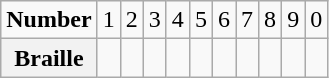<table class="wikitable">
<tr align=center>
<td style="font-weight: bold;">Number</td>
<td>1</td>
<td>2</td>
<td>3</td>
<td>4</td>
<td>5</td>
<td>6</td>
<td>7</td>
<td>8</td>
<td>9</td>
<td>0</td>
</tr>
<tr align=center>
<th>Braille</th>
<td></td>
<td></td>
<td></td>
<td></td>
<td></td>
<td></td>
<td></td>
<td></td>
<td></td>
<td></td>
</tr>
</table>
